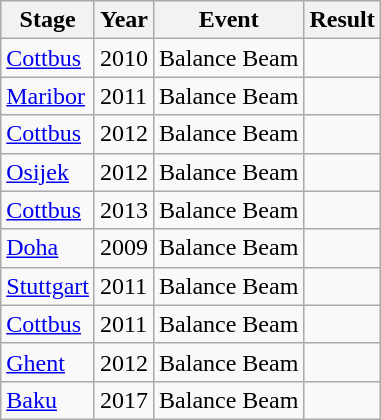<table class="wikitable" border="1">
<tr>
<th>Stage</th>
<th>Year</th>
<th>Event</th>
<th>Result</th>
</tr>
<tr>
<td><a href='#'>Cottbus</a></td>
<td>2010</td>
<td>Balance Beam</td>
<td align="center"></td>
</tr>
<tr>
<td><a href='#'>Maribor</a></td>
<td>2011</td>
<td>Balance Beam</td>
<td align="center"></td>
</tr>
<tr>
<td><a href='#'>Cottbus</a></td>
<td>2012</td>
<td>Balance Beam</td>
<td align="center"></td>
</tr>
<tr>
<td><a href='#'>Osijek</a></td>
<td>2012</td>
<td>Balance Beam</td>
<td align="center"></td>
</tr>
<tr>
<td><a href='#'>Cottbus</a></td>
<td>2013</td>
<td>Balance Beam</td>
<td align="center"></td>
</tr>
<tr>
<td><a href='#'>Doha</a></td>
<td>2009</td>
<td>Balance Beam</td>
<td align="center"></td>
</tr>
<tr>
<td><a href='#'>Stuttgart</a></td>
<td>2011</td>
<td>Balance Beam</td>
<td align="center"></td>
</tr>
<tr>
<td><a href='#'>Cottbus</a></td>
<td>2011</td>
<td>Balance Beam</td>
<td align="center"></td>
</tr>
<tr>
<td><a href='#'>Ghent</a></td>
<td>2012</td>
<td>Balance Beam</td>
<td align="center"></td>
</tr>
<tr>
<td><a href='#'>Baku</a></td>
<td>2017</td>
<td>Balance Beam</td>
<td align="center"></td>
</tr>
</table>
